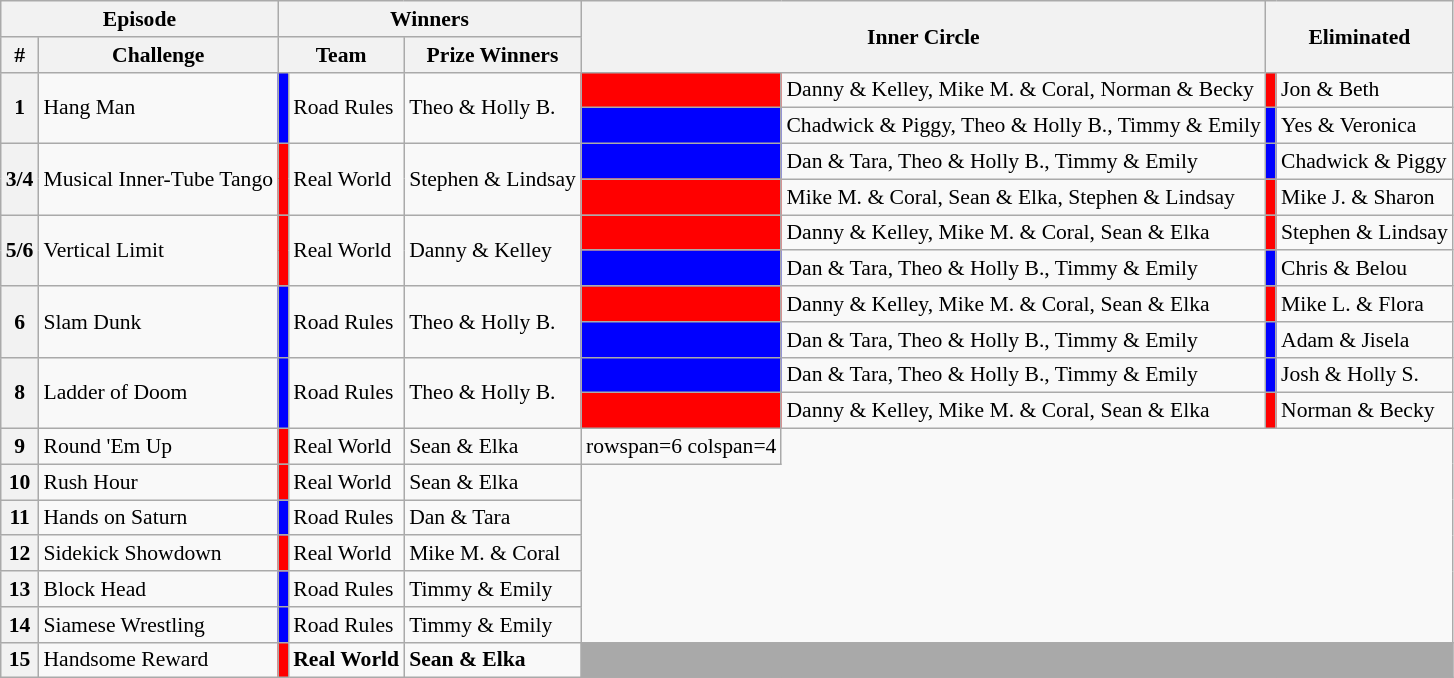<table class="wikitable" style="font-size:90%; white-space:nowrap">
<tr>
<th colspan=2>Episode</th>
<th colspan=3>Winners</th>
<th rowspan=2 colspan=2>Inner Circle</th>
<th rowspan=2 colspan=2>Eliminated</th>
</tr>
<tr>
<th>#</th>
<th>Challenge</th>
<th colspan=2>Team</th>
<th>Prize Winners</th>
</tr>
<tr>
<th rowspan=2>1</th>
<td rowspan=2>Hang Man</td>
<td bgcolor="blue" rowspan=2></td>
<td rowspan=2>Road Rules</td>
<td rowspan=2>Theo & Holly B.</td>
<td bgcolor="red"></td>
<td>Danny & Kelley, Mike M. & Coral, Norman & Becky</td>
<td bgcolor="red"></td>
<td>Jon & Beth</td>
</tr>
<tr>
<td bgcolor="blue"></td>
<td>Chadwick & Piggy, Theo & Holly B., Timmy & Emily</td>
<td bgcolor="blue"></td>
<td>Yes & Veronica</td>
</tr>
<tr>
<th rowspan=2>3/4</th>
<td rowspan=2>Musical Inner-Tube Tango</td>
<td bgcolor="red" rowspan=2></td>
<td rowspan=2>Real World</td>
<td rowspan=2>Stephen & Lindsay</td>
<td bgcolor="blue"></td>
<td>Dan & Tara, Theo & Holly B., Timmy & Emily</td>
<td bgcolor="blue"></td>
<td>Chadwick & Piggy</td>
</tr>
<tr>
<td bgcolor="red"></td>
<td>Mike M. & Coral, Sean & Elka, Stephen & Lindsay</td>
<td bgcolor="red"></td>
<td>Mike J. & Sharon</td>
</tr>
<tr>
<th rowspan=2>5/6</th>
<td rowspan=2>Vertical Limit</td>
<td bgcolor="red" rowspan=2></td>
<td rowspan=2>Real World</td>
<td rowspan=2>Danny & Kelley</td>
<td bgcolor="red"></td>
<td>Danny & Kelley, Mike M. & Coral, Sean & Elka</td>
<td bgcolor="red"></td>
<td>Stephen & Lindsay</td>
</tr>
<tr>
<td bgcolor="blue"></td>
<td>Dan & Tara, Theo & Holly B., Timmy & Emily</td>
<td bgcolor="blue"></td>
<td>Chris & Belou</td>
</tr>
<tr>
<th rowspan=2>6</th>
<td rowspan=2>Slam Dunk</td>
<td bgcolor="blue" rowspan=2></td>
<td rowspan=2>Road Rules</td>
<td rowspan=2>Theo & Holly B.</td>
<td bgcolor="red"></td>
<td>Danny & Kelley, Mike M. & Coral, Sean & Elka</td>
<td bgcolor="red"></td>
<td>Mike L. & Flora</td>
</tr>
<tr>
<td bgcolor="blue"></td>
<td>Dan & Tara, Theo & Holly B., Timmy & Emily</td>
<td bgcolor="blue"></td>
<td>Adam & Jisela</td>
</tr>
<tr>
<th rowspan=2>8</th>
<td rowspan=2>Ladder of Doom</td>
<td bgcolor="blue" rowspan=2></td>
<td rowspan=2>Road Rules</td>
<td rowspan=2>Theo & Holly B.</td>
<td bgcolor="blue"></td>
<td>Dan & Tara, Theo & Holly B., Timmy & Emily</td>
<td bgcolor="blue"></td>
<td>Josh & Holly S.</td>
</tr>
<tr>
<td bgcolor="red"></td>
<td>Danny & Kelley, Mike M. & Coral, Sean & Elka</td>
<td bgcolor="red"></td>
<td>Norman & Becky</td>
</tr>
<tr>
<th>9</th>
<td>Round 'Em Up</td>
<td bgcolor="red"></td>
<td>Real World</td>
<td>Sean & Elka</td>
<td>rowspan=6 colspan=4 </td>
</tr>
<tr>
<th>10</th>
<td>Rush Hour</td>
<td bgcolor="red"></td>
<td>Real World</td>
<td>Sean & Elka</td>
</tr>
<tr>
<th>11</th>
<td>Hands on Saturn</td>
<td bgcolor="blue"></td>
<td>Road Rules</td>
<td>Dan & Tara</td>
</tr>
<tr>
<th>12</th>
<td>Sidekick Showdown</td>
<td bgcolor="red"></td>
<td>Real World</td>
<td>Mike M. & Coral</td>
</tr>
<tr>
<th>13</th>
<td>Block Head</td>
<td bgcolor="blue"></td>
<td>Road Rules</td>
<td>Timmy & Emily</td>
</tr>
<tr>
<th>14</th>
<td>Siamese Wrestling</td>
<td bgcolor="blue"></td>
<td>Road Rules</td>
<td>Timmy & Emily</td>
</tr>
<tr>
<th>15</th>
<td>Handsome Reward</td>
<td bgcolor="red"></td>
<td><strong>Real World</strong></td>
<td><strong>Sean & Elka</strong></td>
<td bgcolor="darkgray" colspan=4></td>
</tr>
</table>
